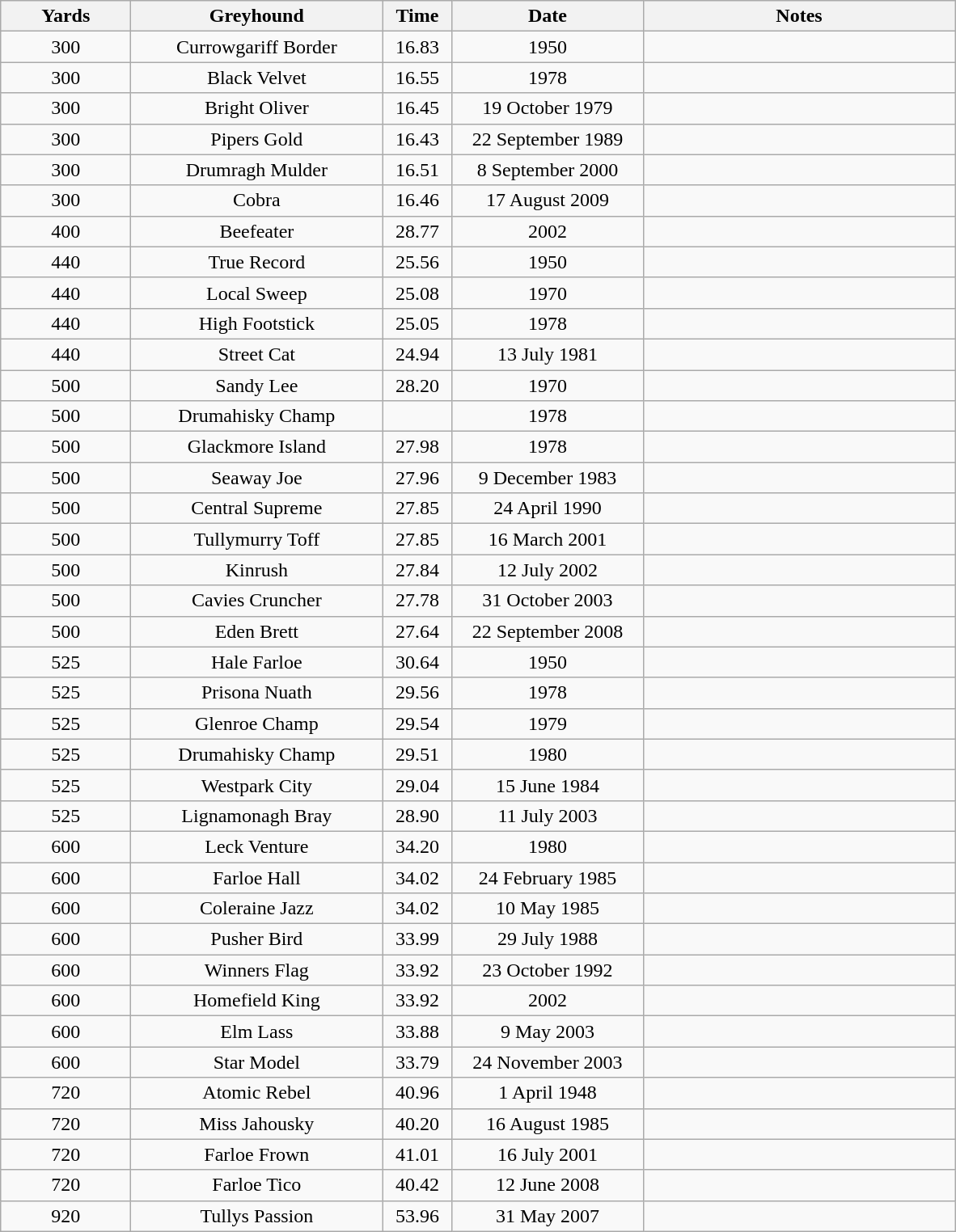<table class="wikitable collapsible collapsed" style=text-align:center>
<tr>
<th width=100>Yards</th>
<th width=200>Greyhound</th>
<th width=50>Time</th>
<th width=150>Date</th>
<th width=250>Notes</th>
</tr>
<tr align=center>
<td>300</td>
<td>Currowgariff Border</td>
<td>16.83</td>
<td>1950</td>
<td></td>
</tr>
<tr align=center>
<td>300</td>
<td>Black Velvet</td>
<td>16.55</td>
<td>1978</td>
<td></td>
</tr>
<tr align=center>
<td>300</td>
<td>Bright Oliver</td>
<td>16.45</td>
<td>19 October 1979</td>
<td></td>
</tr>
<tr align=center>
<td>300</td>
<td>Pipers Gold</td>
<td>16.43</td>
<td>22 September 1989</td>
<td></td>
</tr>
<tr align=center>
<td>300</td>
<td>Drumragh Mulder</td>
<td>16.51</td>
<td>8 September 2000</td>
<td></td>
</tr>
<tr align=center>
<td>300</td>
<td>Cobra</td>
<td>16.46</td>
<td>17 August 2009</td>
<td></td>
</tr>
<tr align=center>
<td>400</td>
<td>Beefeater</td>
<td>28.77</td>
<td>2002</td>
<td></td>
</tr>
<tr align=center>
<td>440</td>
<td>True Record</td>
<td>25.56</td>
<td>1950</td>
<td></td>
</tr>
<tr align=center>
<td>440</td>
<td>Local Sweep</td>
<td>25.08</td>
<td>1970</td>
<td></td>
</tr>
<tr align=center>
<td>440</td>
<td>High Footstick</td>
<td>25.05</td>
<td>1978</td>
<td></td>
</tr>
<tr align=center>
<td>440</td>
<td>Street Cat</td>
<td>24.94</td>
<td>13 July 1981</td>
<td></td>
</tr>
<tr align=center>
<td>500</td>
<td>Sandy Lee</td>
<td>28.20</td>
<td>1970</td>
<td></td>
</tr>
<tr align=center>
<td>500</td>
<td>Drumahisky Champ</td>
<td></td>
<td>1978</td>
<td></td>
</tr>
<tr align=center>
<td>500</td>
<td>Glackmore Island</td>
<td>27.98</td>
<td>1978</td>
<td></td>
</tr>
<tr align=center>
<td>500</td>
<td>Seaway Joe</td>
<td>27.96</td>
<td>9 December 1983</td>
<td></td>
</tr>
<tr align=center>
<td>500</td>
<td>Central Supreme</td>
<td>27.85</td>
<td>24 April 1990</td>
<td></td>
</tr>
<tr align=center>
<td>500</td>
<td>Tullymurry Toff</td>
<td>27.85</td>
<td>16 March 2001</td>
<td></td>
</tr>
<tr align=center>
<td>500</td>
<td>Kinrush</td>
<td>27.84</td>
<td>12 July 2002</td>
<td></td>
</tr>
<tr align=center>
<td>500</td>
<td>Cavies Cruncher</td>
<td>27.78</td>
<td>31 October 2003</td>
<td></td>
</tr>
<tr align=center>
<td>500</td>
<td>Eden Brett</td>
<td>27.64</td>
<td>22 September 2008</td>
<td></td>
</tr>
<tr align=center>
<td>525</td>
<td>Hale Farloe</td>
<td>30.64</td>
<td>1950</td>
<td></td>
</tr>
<tr align=center>
<td>525</td>
<td>Prisona Nuath</td>
<td>29.56</td>
<td>1978</td>
<td></td>
</tr>
<tr align=center>
<td>525</td>
<td>Glenroe Champ</td>
<td>29.54</td>
<td>1979</td>
<td></td>
</tr>
<tr align=center>
<td>525</td>
<td>Drumahisky Champ</td>
<td>29.51</td>
<td>1980</td>
<td></td>
</tr>
<tr align=center>
<td>525</td>
<td>Westpark City</td>
<td>29.04</td>
<td>15 June 1984</td>
<td></td>
</tr>
<tr align=center>
<td>525</td>
<td>Lignamonagh Bray</td>
<td>28.90</td>
<td>11 July 2003</td>
<td></td>
</tr>
<tr align=center>
<td>600</td>
<td>Leck Venture</td>
<td>34.20</td>
<td>1980</td>
<td></td>
</tr>
<tr align=center>
<td>600</td>
<td>Farloe Hall</td>
<td>34.02</td>
<td>24 February 1985</td>
<td></td>
</tr>
<tr align=center>
<td>600</td>
<td>Coleraine Jazz</td>
<td>34.02</td>
<td>10 May 1985</td>
<td></td>
</tr>
<tr align=center>
<td>600</td>
<td>Pusher Bird</td>
<td>33.99</td>
<td>29 July 1988</td>
<td></td>
</tr>
<tr align=center>
<td>600</td>
<td>Winners Flag</td>
<td>33.92</td>
<td>23 October 1992</td>
<td></td>
</tr>
<tr align=center>
<td>600</td>
<td>Homefield King</td>
<td>33.92</td>
<td>2002</td>
<td></td>
</tr>
<tr align=center>
<td>600</td>
<td>Elm Lass</td>
<td>33.88</td>
<td>9 May 2003</td>
<td></td>
</tr>
<tr align=center>
<td>600</td>
<td>Star Model</td>
<td>33.79</td>
<td>24 November 2003</td>
<td></td>
</tr>
<tr align=center>
<td>720</td>
<td>Atomic Rebel</td>
<td>40.96</td>
<td>1 April 1948</td>
<td></td>
</tr>
<tr align=center>
<td>720</td>
<td>Miss Jahousky</td>
<td>40.20</td>
<td>16 August 1985</td>
<td></td>
</tr>
<tr align=center>
<td>720</td>
<td>Farloe Frown</td>
<td>41.01</td>
<td>16 July 2001</td>
<td></td>
</tr>
<tr align=center>
<td>720</td>
<td>Farloe Tico</td>
<td>40.42</td>
<td>12 June 2008</td>
<td></td>
</tr>
<tr align=center>
<td>920</td>
<td>Tullys Passion</td>
<td>53.96</td>
<td>31 May 2007</td>
<td></td>
</tr>
</table>
